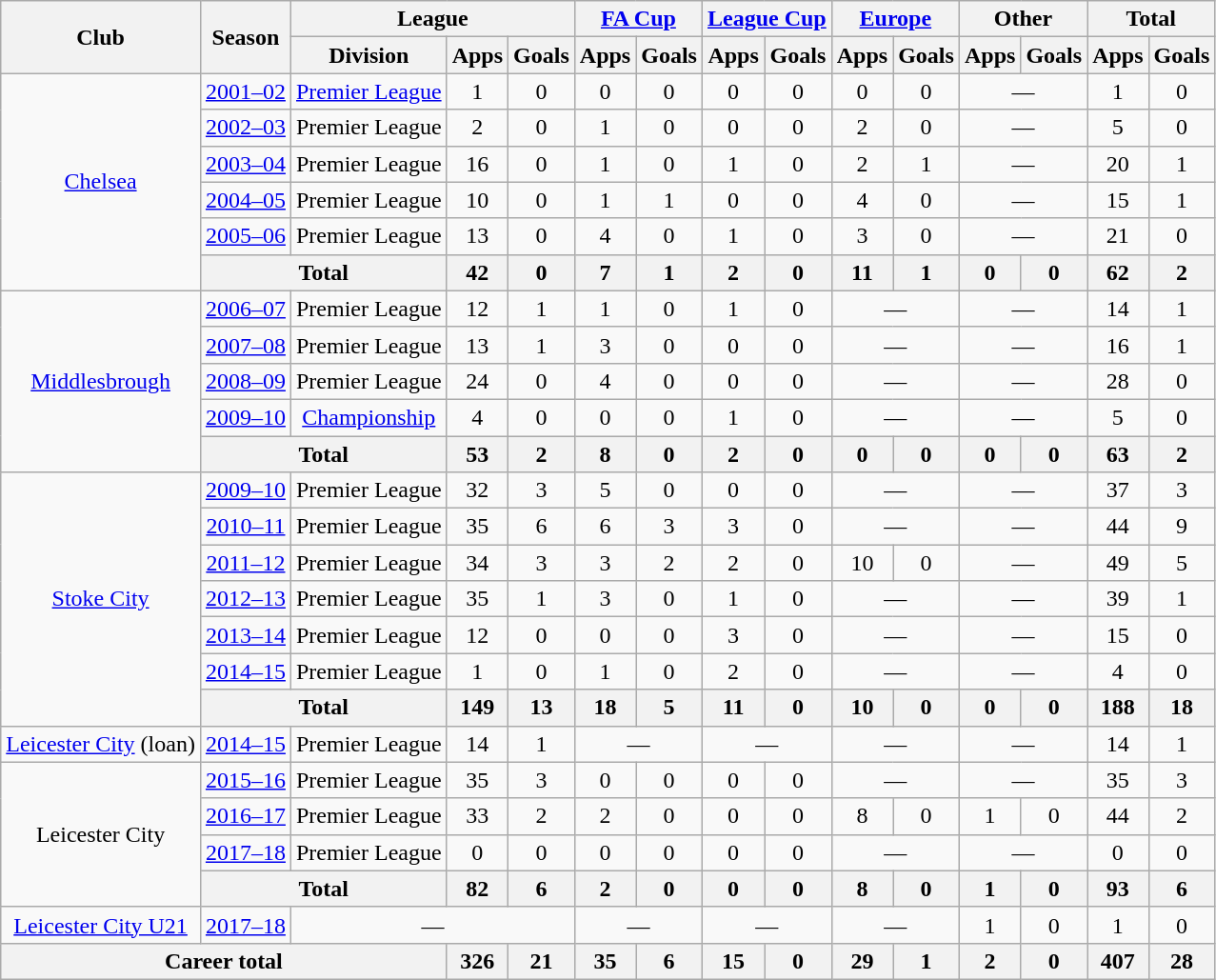<table class="wikitable" style="text-align:center">
<tr>
<th rowspan=2>Club</th>
<th rowspan=2>Season</th>
<th colspan=3>League</th>
<th colspan=2><a href='#'>FA Cup</a></th>
<th colspan=2><a href='#'>League Cup</a></th>
<th colspan=2><a href='#'>Europe</a></th>
<th colspan=2>Other</th>
<th colspan=2>Total</th>
</tr>
<tr>
<th>Division</th>
<th>Apps</th>
<th>Goals</th>
<th>Apps</th>
<th>Goals</th>
<th>Apps</th>
<th>Goals</th>
<th>Apps</th>
<th>Goals</th>
<th>Apps</th>
<th>Goals</th>
<th>Apps</th>
<th>Goals</th>
</tr>
<tr>
<td rowspan=6><a href='#'>Chelsea</a></td>
<td><a href='#'>2001–02</a></td>
<td><a href='#'>Premier League</a></td>
<td>1</td>
<td>0</td>
<td>0</td>
<td>0</td>
<td>0</td>
<td>0</td>
<td>0</td>
<td>0</td>
<td colspan=2>—</td>
<td>1</td>
<td>0</td>
</tr>
<tr>
<td><a href='#'>2002–03</a></td>
<td>Premier League</td>
<td>2</td>
<td>0</td>
<td>1</td>
<td>0</td>
<td>0</td>
<td>0</td>
<td>2</td>
<td>0</td>
<td colspan=2>—</td>
<td>5</td>
<td>0</td>
</tr>
<tr>
<td><a href='#'>2003–04</a></td>
<td>Premier League</td>
<td>16</td>
<td>0</td>
<td>1</td>
<td>0</td>
<td>1</td>
<td>0</td>
<td>2</td>
<td>1</td>
<td colspan=2>—</td>
<td>20</td>
<td>1</td>
</tr>
<tr>
<td><a href='#'>2004–05</a></td>
<td>Premier League</td>
<td>10</td>
<td>0</td>
<td>1</td>
<td>1</td>
<td>0</td>
<td>0</td>
<td>4</td>
<td>0</td>
<td colspan=2>—</td>
<td>15</td>
<td>1</td>
</tr>
<tr>
<td><a href='#'>2005–06</a></td>
<td>Premier League</td>
<td>13</td>
<td>0</td>
<td>4</td>
<td>0</td>
<td>1</td>
<td>0</td>
<td>3</td>
<td>0</td>
<td colspan=2>—</td>
<td>21</td>
<td>0</td>
</tr>
<tr>
<th colspan=2>Total</th>
<th>42</th>
<th>0</th>
<th>7</th>
<th>1</th>
<th>2</th>
<th>0</th>
<th>11</th>
<th>1</th>
<th>0</th>
<th>0</th>
<th>62</th>
<th>2</th>
</tr>
<tr>
<td rowspan=5><a href='#'>Middlesbrough</a></td>
<td><a href='#'>2006–07</a></td>
<td>Premier League</td>
<td>12</td>
<td>1</td>
<td>1</td>
<td>0</td>
<td>1</td>
<td>0</td>
<td colspan=2>—</td>
<td colspan=2>—</td>
<td>14</td>
<td>1</td>
</tr>
<tr>
<td><a href='#'>2007–08</a></td>
<td>Premier League</td>
<td>13</td>
<td>1</td>
<td>3</td>
<td>0</td>
<td>0</td>
<td>0</td>
<td colspan=2>—</td>
<td colspan=2>—</td>
<td>16</td>
<td>1</td>
</tr>
<tr>
<td><a href='#'>2008–09</a></td>
<td>Premier League</td>
<td>24</td>
<td>0</td>
<td>4</td>
<td>0</td>
<td>0</td>
<td>0</td>
<td colspan=2>—</td>
<td colspan=2>—</td>
<td>28</td>
<td>0</td>
</tr>
<tr>
<td><a href='#'>2009–10</a></td>
<td><a href='#'>Championship</a></td>
<td>4</td>
<td>0</td>
<td>0</td>
<td>0</td>
<td>1</td>
<td>0</td>
<td colspan=2>—</td>
<td colspan=2>—</td>
<td>5</td>
<td>0</td>
</tr>
<tr>
<th colspan=2>Total</th>
<th>53</th>
<th>2</th>
<th>8</th>
<th>0</th>
<th>2</th>
<th>0</th>
<th>0</th>
<th>0</th>
<th>0</th>
<th>0</th>
<th>63</th>
<th>2</th>
</tr>
<tr>
<td rowspan=7><a href='#'>Stoke City</a></td>
<td><a href='#'>2009–10</a></td>
<td>Premier League</td>
<td>32</td>
<td>3</td>
<td>5</td>
<td>0</td>
<td>0</td>
<td>0</td>
<td colspan=2>—</td>
<td colspan=2>—</td>
<td>37</td>
<td>3</td>
</tr>
<tr>
<td><a href='#'>2010–11</a></td>
<td>Premier League</td>
<td>35</td>
<td>6</td>
<td>6</td>
<td>3</td>
<td>3</td>
<td>0</td>
<td colspan=2>—</td>
<td colspan=2>—</td>
<td>44</td>
<td>9</td>
</tr>
<tr>
<td><a href='#'>2011–12</a></td>
<td>Premier League</td>
<td>34</td>
<td>3</td>
<td>3</td>
<td>2</td>
<td>2</td>
<td>0</td>
<td>10</td>
<td>0</td>
<td colspan=2>—</td>
<td>49</td>
<td>5</td>
</tr>
<tr>
<td><a href='#'>2012–13</a></td>
<td>Premier League</td>
<td>35</td>
<td>1</td>
<td>3</td>
<td>0</td>
<td>1</td>
<td>0</td>
<td colspan=2>—</td>
<td colspan=2>—</td>
<td>39</td>
<td>1</td>
</tr>
<tr>
<td><a href='#'>2013–14</a></td>
<td>Premier League</td>
<td>12</td>
<td>0</td>
<td>0</td>
<td>0</td>
<td>3</td>
<td>0</td>
<td colspan=2>—</td>
<td colspan=2>—</td>
<td>15</td>
<td>0</td>
</tr>
<tr>
<td><a href='#'>2014–15</a></td>
<td>Premier League</td>
<td>1</td>
<td>0</td>
<td>1</td>
<td>0</td>
<td>2</td>
<td>0</td>
<td colspan=2>—</td>
<td colspan=2>—</td>
<td>4</td>
<td>0</td>
</tr>
<tr>
<th colspan=2>Total</th>
<th>149</th>
<th>13</th>
<th>18</th>
<th>5</th>
<th>11</th>
<th>0</th>
<th>10</th>
<th>0</th>
<th>0</th>
<th>0</th>
<th>188</th>
<th>18</th>
</tr>
<tr>
<td><a href='#'>Leicester City</a> (loan)</td>
<td><a href='#'>2014–15</a></td>
<td>Premier League</td>
<td>14</td>
<td>1</td>
<td colspan=2>—</td>
<td colspan=2>—</td>
<td colspan=2>—</td>
<td colspan=2>—</td>
<td>14</td>
<td>1</td>
</tr>
<tr>
<td rowspan=4>Leicester City</td>
<td><a href='#'>2015–16</a></td>
<td>Premier League</td>
<td>35</td>
<td>3</td>
<td>0</td>
<td>0</td>
<td>0</td>
<td>0</td>
<td colspan=2>—</td>
<td colspan=2>—</td>
<td>35</td>
<td>3</td>
</tr>
<tr>
<td><a href='#'>2016–17</a></td>
<td>Premier League</td>
<td>33</td>
<td>2</td>
<td>2</td>
<td>0</td>
<td>0</td>
<td>0</td>
<td>8</td>
<td>0</td>
<td>1</td>
<td>0</td>
<td>44</td>
<td>2</td>
</tr>
<tr>
<td><a href='#'>2017–18</a></td>
<td>Premier League</td>
<td>0</td>
<td>0</td>
<td>0</td>
<td>0</td>
<td>0</td>
<td>0</td>
<td colspan=2>—</td>
<td colspan=2>—</td>
<td>0</td>
<td>0</td>
</tr>
<tr>
<th colspan=2>Total</th>
<th>82</th>
<th>6</th>
<th>2</th>
<th>0</th>
<th>0</th>
<th>0</th>
<th>8</th>
<th>0</th>
<th>1</th>
<th>0</th>
<th>93</th>
<th>6</th>
</tr>
<tr>
<td><a href='#'>Leicester City U21</a></td>
<td><a href='#'>2017–18</a></td>
<td colspan=3>—</td>
<td colspan=2>—</td>
<td colspan=2>—</td>
<td colspan=2>—</td>
<td>1</td>
<td>0</td>
<td>1</td>
<td>0</td>
</tr>
<tr>
<th colspan=3>Career total</th>
<th>326</th>
<th>21</th>
<th>35</th>
<th>6</th>
<th>15</th>
<th>0</th>
<th>29</th>
<th>1</th>
<th>2</th>
<th>0</th>
<th>407</th>
<th>28</th>
</tr>
</table>
